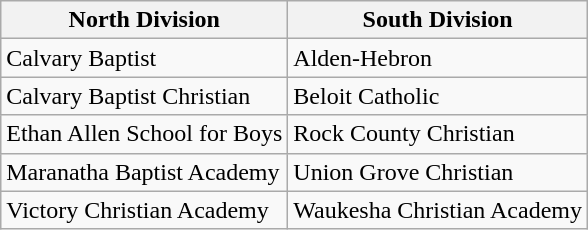<table class="wikitable">
<tr>
<th>North Division</th>
<th>South Division</th>
</tr>
<tr>
<td>Calvary Baptist</td>
<td>Alden-Hebron</td>
</tr>
<tr>
<td>Calvary Baptist Christian</td>
<td>Beloit Catholic</td>
</tr>
<tr>
<td>Ethan Allen School for Boys</td>
<td>Rock County Christian</td>
</tr>
<tr>
<td>Maranatha Baptist Academy</td>
<td>Union Grove Christian</td>
</tr>
<tr>
<td>Victory Christian Academy</td>
<td>Waukesha Christian Academy</td>
</tr>
</table>
